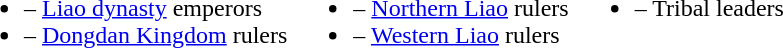<table style="margin:1em auto;">
<tr>
<td><br><ul><li> – <a href='#'>Liao dynasty</a> emperors</li><li> – <a href='#'>Dongdan Kingdom</a> rulers</li></ul></td>
<td valign=top><br><ul><li> – <a href='#'>Northern Liao</a> rulers</li><li> – <a href='#'>Western Liao</a> rulers</li></ul></td>
<td valign=top><br><ul><li> – Tribal leaders</li></ul></td>
<td></td>
</tr>
</table>
